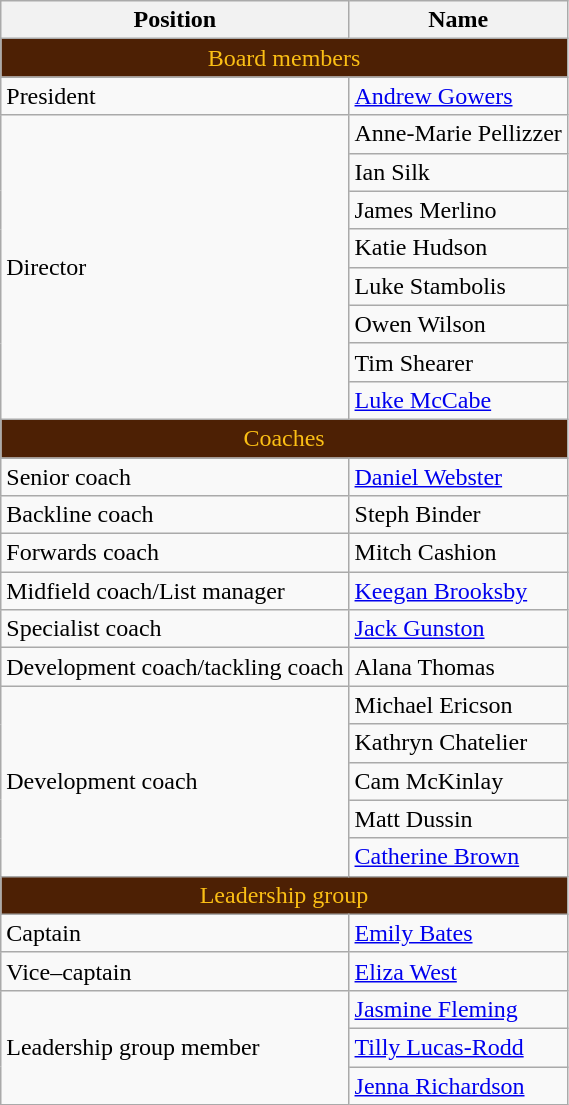<table class="wikitable">
<tr>
<th>Position</th>
<th>Name</th>
</tr>
<tr>
<td style="background: #4D2004; color: #FBBF15; text-align:center" colspan=2>Board members</td>
</tr>
<tr>
<td>President</td>
<td><a href='#'>Andrew Gowers</a></td>
</tr>
<tr>
<td rowspan=8>Director</td>
<td>Anne-Marie Pellizzer</td>
</tr>
<tr>
<td>Ian Silk</td>
</tr>
<tr>
<td>James Merlino</td>
</tr>
<tr>
<td>Katie Hudson</td>
</tr>
<tr>
<td>Luke Stambolis</td>
</tr>
<tr>
<td>Owen Wilson</td>
</tr>
<tr>
<td>Tim Shearer</td>
</tr>
<tr>
<td><a href='#'>Luke McCabe</a></td>
</tr>
<tr>
<td style="background: #4D2004; color: #FBBF15; text-align:center" colspan=2>Coaches</td>
</tr>
<tr>
<td>Senior coach</td>
<td><a href='#'>Daniel Webster</a></td>
</tr>
<tr>
<td>Backline coach</td>
<td>Steph Binder</td>
</tr>
<tr>
<td>Forwards coach</td>
<td>Mitch Cashion</td>
</tr>
<tr>
<td>Midfield coach/List manager</td>
<td><a href='#'>Keegan Brooksby</a></td>
</tr>
<tr>
<td>Specialist coach</td>
<td><a href='#'>Jack Gunston</a></td>
</tr>
<tr>
<td>Development coach/tackling coach</td>
<td>Alana Thomas</td>
</tr>
<tr>
<td rowspan="5">Development coach</td>
<td>Michael Ericson</td>
</tr>
<tr>
<td>Kathryn Chatelier</td>
</tr>
<tr>
<td>Cam McKinlay</td>
</tr>
<tr>
<td>Matt Dussin</td>
</tr>
<tr>
<td><a href='#'>Catherine Brown</a></td>
</tr>
<tr>
<td style="background: #4D2004; color: #FBBF15; text-align:center" colspan=2>Leadership group</td>
</tr>
<tr>
<td>Captain</td>
<td><a href='#'>Emily Bates</a></td>
</tr>
<tr>
<td>Vice–captain</td>
<td><a href='#'>Eliza West</a></td>
</tr>
<tr>
<td rowspan=3>Leadership group member</td>
<td><a href='#'>Jasmine Fleming</a></td>
</tr>
<tr>
<td><a href='#'>Tilly Lucas-Rodd</a></td>
</tr>
<tr>
<td><a href='#'>Jenna Richardson</a></td>
</tr>
</table>
